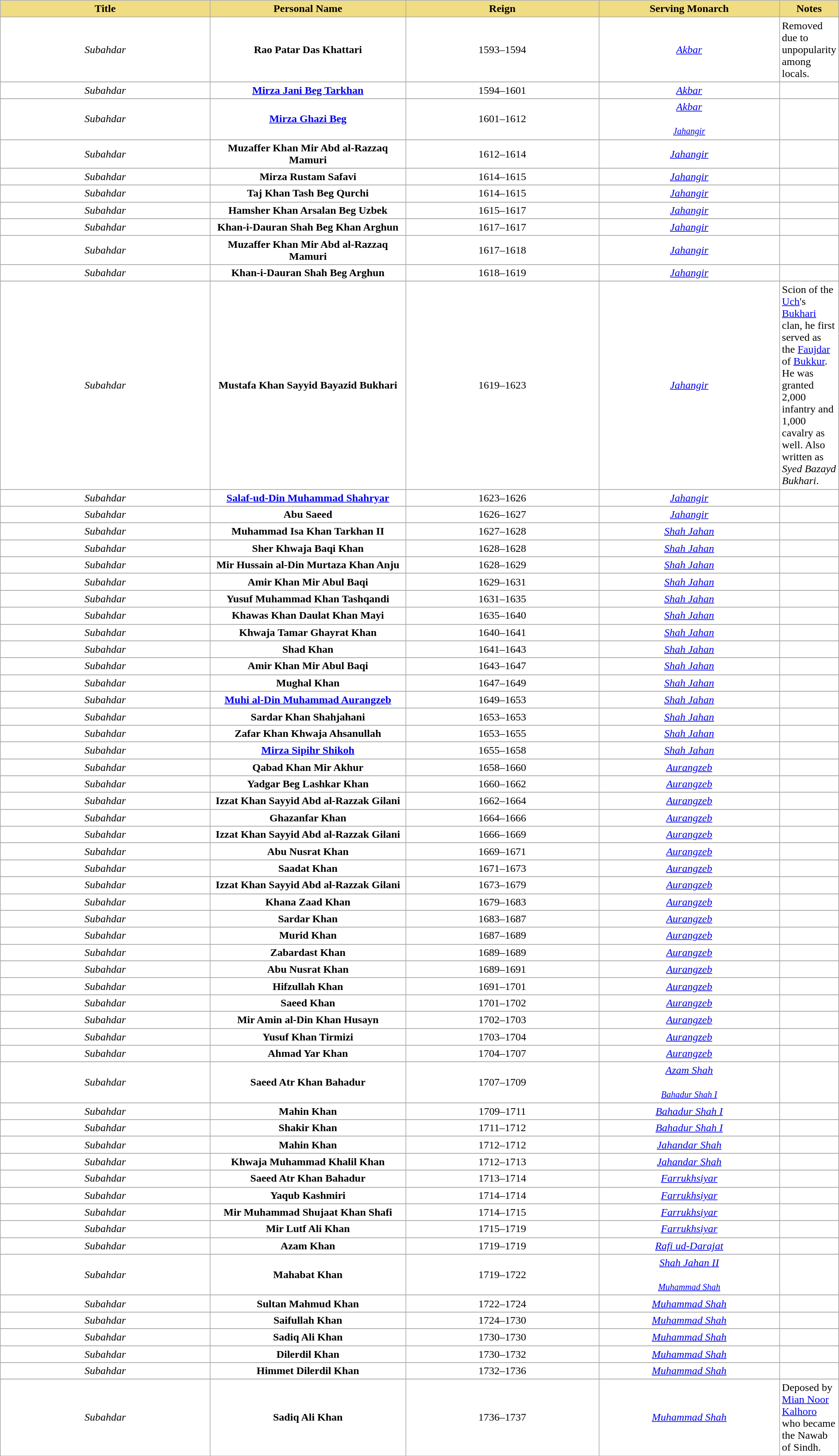<table width=100% Class="wikitable">
<tr>
<th style="background-color:#F0DC82" width=27%>Title</th>
<th style="background-color:#F0DC82" width=25%>Personal Name</th>
<th style="background-color:#F0DC82" width=25%>Reign</th>
<th style="background-color:#F0DC82" width=25%>Serving Monarch</th>
<th style="background-color:#F0DC82">Notes</th>
</tr>
<tr style="background:white">
<td align="center"><em>Subahdar</em> <br> <small></small></td>
<td align="center"><strong>Rao Patar Das Khattari</strong><br> <small> </small></td>
<td align="center">1593–1594</td>
<td align="center"><em><a href='#'>Akbar</a></em><br><small></small></td>
<td>Removed due to unpopularity among locals.</td>
</tr>
<tr>
</tr>
<tr style="background:white">
<td align="center"><em>Subahdar</em> <br> <small></small></td>
<td align="center"><strong><a href='#'>Mirza Jani Beg Tarkhan</a></strong><br> <small> </small></td>
<td align="center">1594–1601</td>
<td align="center"><em><a href='#'>Akbar</a></em><br><small></small></td>
<td></td>
</tr>
<tr>
</tr>
<tr style="background:white">
<td align="center"><em>Subahdar</em> <br> <small></small></td>
<td align="center"><strong><a href='#'>Mirza Ghazi Beg</a></strong><br> <small> </small></td>
<td align="center">1601–1612</td>
<td align="center"><em><a href='#'>Akbar</a></em><br><small><br><em><a href='#'>Jahangir</a></em><br></small></td>
<td></td>
</tr>
<tr>
</tr>
<tr style="background:white">
<td align="center"><em>Subahdar</em> <br> <small></small></td>
<td align="center"><strong>Muzaffer Khan Mir Abd al-Razzaq Mamuri</strong><br> <small> </small></td>
<td align="center">1612–1614</td>
<td align="center"><em><a href='#'>Jahangir</a></em><br><small></small></td>
<td></td>
</tr>
<tr>
</tr>
<tr style="background:white">
<td align="center"><em>Subahdar</em> <br> <small></small></td>
<td align="center"><strong>Mirza Rustam Safavi</strong><br> <small> </small></td>
<td align="center">1614–1615</td>
<td align="center"><em><a href='#'>Jahangir</a></em><br><small></small></td>
<td></td>
</tr>
<tr>
</tr>
<tr style="background:white">
<td align="center"><em>Subahdar</em> <br> <small></small></td>
<td align="center"><strong>Taj Khan Tash Beg Qurchi</strong><br> <small> </small></td>
<td align="center">1614–1615</td>
<td align="center"><em><a href='#'>Jahangir</a></em><br><small></small></td>
<td></td>
</tr>
<tr>
</tr>
<tr style="background:white">
<td align="center"><em>Subahdar</em> <br> <small></small></td>
<td align="center"><strong>Hamsher Khan Arsalan Beg Uzbek</strong><br> <small> </small></td>
<td align="center">1615–1617</td>
<td align="center"><em><a href='#'>Jahangir</a></em><br><small></small></td>
<td></td>
</tr>
<tr>
</tr>
<tr style="background:white">
<td align="center"><em>Subahdar</em> <br> <small></small></td>
<td align="center"><strong>Khan-i-Dauran Shah Beg Khan Arghun</strong><br> <small> </small></td>
<td align="center">1617–1617</td>
<td align="center"><em><a href='#'>Jahangir</a></em><br><small></small></td>
<td></td>
</tr>
<tr>
</tr>
<tr style="background:white">
<td align="center"><em>Subahdar</em> <br> <small></small></td>
<td align="center"><strong>Muzaffer Khan Mir Abd al-Razzaq Mamuri</strong><br> <small> </small></td>
<td align="center">1617–1618</td>
<td align="center"><em><a href='#'>Jahangir</a></em><br><small></small></td>
<td></td>
</tr>
<tr>
</tr>
<tr style="background:white">
<td align="center"><em>Subahdar</em> <br> <small></small></td>
<td align="center"><strong>Khan-i-Dauran Shah Beg Arghun</strong><br> <small> </small></td>
<td align="center">1618–1619</td>
<td align="center"><em><a href='#'>Jahangir</a></em><br><small></small></td>
<td></td>
</tr>
<tr>
</tr>
<tr style="background:white">
<td align="center"><em>Subahdar</em> <br> <small></small></td>
<td align="center"><strong>Mustafa Khan Sayyid Bayazid Bukhari</strong><br> <small> </small></td>
<td align="center">1619–1623</td>
<td align="center"><em><a href='#'>Jahangir</a></em><br><small></small></td>
<td>Scion of the <a href='#'>Uch</a>'s <a href='#'>Bukhari</a> clan, he first served as the <a href='#'>Faujdar</a> of <a href='#'>Bukkur</a>. He was granted 2,000 infantry and 1,000 cavalry as well. Also written as <em>Syed Bazayd Bukhari</em>.</td>
</tr>
<tr>
</tr>
<tr style="background:white">
<td align="center"><em>Subahdar</em> <br> <small></small></td>
<td align="center"><strong><a href='#'>Salaf-ud-Din Muhammad Shahryar</a></strong><br> <small> </small></td>
<td align="center">1623–1626</td>
<td align="center"><em><a href='#'>Jahangir</a></em><br><small></small></td>
<td></td>
</tr>
<tr>
</tr>
<tr style="background:white">
<td align="center"><em>Subahdar</em> <br> <small></small></td>
<td align="center"><strong>Abu Saeed</strong><br> <small> </small></td>
<td align="center">1626–1627</td>
<td align="center"><em><a href='#'>Jahangir</a></em><br><small></small></td>
<td></td>
</tr>
<tr>
</tr>
<tr style="background:white">
<td align="center"><em>Subahdar</em> <br> <small></small></td>
<td align="center"><strong>Muhammad Isa Khan Tarkhan II </strong><br> <small> </small></td>
<td align="center">1627–1628</td>
<td align="center"><em><a href='#'>Shah Jahan</a></em><br><small></small></td>
<td></td>
</tr>
<tr>
</tr>
<tr style="background:white">
<td align="center"><em>Subahdar</em> <br> <small></small></td>
<td align="center"><strong>Sher Khwaja Baqi Khan</strong><br> <small> </small></td>
<td align="center">1628–1628</td>
<td align="center"><em><a href='#'>Shah Jahan</a></em><br><small></small></td>
<td></td>
</tr>
<tr>
</tr>
<tr style="background:white">
<td align="center"><em>Subahdar</em> <br> <small></small></td>
<td align="center"><strong>Mir Hussain al-Din Murtaza Khan Anju</strong><br> <small> </small></td>
<td align="center">1628–1629</td>
<td align="center"><em><a href='#'>Shah Jahan</a></em><br><small></small></td>
<td></td>
</tr>
<tr>
</tr>
<tr style="background:white">
<td align="center"><em>Subahdar</em> <br> <small></small></td>
<td align="center"><strong>Amir Khan Mir Abul Baqi</strong><br> <small> </small></td>
<td align="center">1629–1631</td>
<td align="center"><em><a href='#'>Shah Jahan</a></em><br><small></small></td>
<td></td>
</tr>
<tr>
</tr>
<tr style="background:white">
<td align="center"><em>Subahdar</em> <br> <small></small></td>
<td align="center"><strong>Yusuf Muhammad Khan Tashqandi</strong><br> <small> </small></td>
<td align="center">1631–1635</td>
<td align="center"><em><a href='#'>Shah Jahan</a></em><br><small></small></td>
<td></td>
</tr>
<tr>
</tr>
<tr style="background:white">
<td align="center"><em>Subahdar</em> <br> <small></small></td>
<td align="center"><strong>Khawas Khan Daulat Khan Mayi</strong><br> <small> </small></td>
<td align="center">1635–1640</td>
<td align="center"><em><a href='#'>Shah Jahan</a></em><br><small></small></td>
<td></td>
</tr>
<tr>
</tr>
<tr style="background:white">
<td align="center"><em>Subahdar</em> <br> <small></small></td>
<td align="center"><strong>Khwaja Tamar Ghayrat Khan</strong><br> <small> </small></td>
<td align="center">1640–1641</td>
<td align="center"><em><a href='#'>Shah Jahan</a></em><br><small></small></td>
<td></td>
</tr>
<tr>
</tr>
<tr style="background:white">
<td align="center"><em>Subahdar</em> <br> <small></small></td>
<td align="center"><strong>Shad Khan</strong><br> <small> </small></td>
<td align="center">1641–1643</td>
<td align="center"><em><a href='#'>Shah Jahan</a></em><br><small></small></td>
<td></td>
</tr>
<tr>
</tr>
<tr style="background:white">
<td align="center"><em>Subahdar</em> <br> <small></small></td>
<td align="center"><strong>Amir Khan Mir Abul Baqi</strong><br> <small> </small></td>
<td align="center">1643–1647</td>
<td align="center"><em><a href='#'>Shah Jahan</a></em><br><small></small></td>
<td></td>
</tr>
<tr>
</tr>
<tr style="background:white">
<td align="center"><em>Subahdar</em> <br> <small></small></td>
<td align="center"><strong>Mughal Khan</strong><br> <small> </small></td>
<td align="center">1647–1649</td>
<td align="center"><em><a href='#'>Shah Jahan</a></em><br><small></small></td>
<td></td>
</tr>
<tr>
</tr>
<tr style="background:white">
<td align="center"><em>Subahdar</em> <br> <small></small></td>
<td align="center"><strong> <a href='#'>Muhi al-Din Muhammad Aurangzeb</a></strong> <small> </small></td>
<td align="center">1649–1653</td>
<td align="center"><em><a href='#'>Shah Jahan</a></em><br><small></small></td>
<td></td>
</tr>
<tr>
</tr>
<tr style="background:white">
<td align="center"><em>Subahdar</em> <br> <small></small></td>
<td align="center"><strong>Sardar Khan Shahjahani</strong><br> <small> </small></td>
<td align="center">1653–1653</td>
<td align="center"><em><a href='#'>Shah Jahan</a></em><br><small></small></td>
<td></td>
</tr>
<tr>
</tr>
<tr style="background:white">
<td align="center"><em>Subahdar</em> <br> <small></small></td>
<td align="center"><strong>Zafar Khan Khwaja Ahsanullah</strong> <small> </small></td>
<td align="center">1653–1655</td>
<td align="center"><em><a href='#'>Shah Jahan</a></em><br><small></small></td>
<td></td>
</tr>
<tr>
</tr>
<tr style="background:white">
<td align="center"><em>Subahdar</em> <br> <small></small></td>
<td align="center"><strong><a href='#'>Mirza Sipihr Shikoh</a></strong> <small> </small></td>
<td align="center">1655–1658</td>
<td align="center"><em><a href='#'>Shah Jahan</a></em><br><small></small></td>
<td></td>
</tr>
<tr>
</tr>
<tr style="background:white">
<td align="center"><em>Subahdar</em> <br> <small></small></td>
<td align="center"><strong>Qabad Khan Mir Akhur</strong> <small> </small></td>
<td align="center">1658–1660</td>
<td align="center"><em><a href='#'>Aurangzeb</a></em><br><small></small></td>
<td></td>
</tr>
<tr>
</tr>
<tr style="background:white">
<td align="center"><em>Subahdar</em> <br> <small></small></td>
<td align="center"><strong>Yadgar Beg Lashkar Khan</strong> <small> </small></td>
<td align="center">1660–1662</td>
<td align="center"><em><a href='#'>Aurangzeb</a></em><br><small></small></td>
<td></td>
</tr>
<tr>
</tr>
<tr style="background:white">
<td align="center"><em>Subahdar</em> <br> <small></small></td>
<td align="center"><strong>Izzat Khan Sayyid Abd al-Razzak Gilani</strong> <small> </small></td>
<td align="center">1662–1664</td>
<td align="center"><em><a href='#'>Aurangzeb</a></em><br><small></small></td>
<td></td>
</tr>
<tr>
</tr>
<tr style="background:white">
<td align="center"><em>Subahdar</em> <br> <small></small></td>
<td align="center"><strong>Ghazanfar Khan</strong><br> <small> </small></td>
<td align="center">1664–1666</td>
<td align="center"><em><a href='#'>Aurangzeb</a></em><br><small></small></td>
<td></td>
</tr>
<tr>
</tr>
<tr style="background:white">
<td align="center"><em>Subahdar</em> <br> <small></small></td>
<td align="center"><strong>Izzat Khan Sayyid Abd al-Razzak Gilani</strong> <small> </small></td>
<td align="center">1666–1669</td>
<td align="center"><em><a href='#'>Aurangzeb</a></em><br><small></small></td>
<td></td>
</tr>
<tr>
</tr>
<tr style="background:white">
<td align="center"><em>Subahdar</em> <br> <small></small></td>
<td align="center"><strong>Abu Nusrat Khan</strong> <small> </small></td>
<td align="center">1669–1671</td>
<td align="center"><em><a href='#'>Aurangzeb</a></em><br><small></small></td>
<td></td>
</tr>
<tr>
</tr>
<tr style="background:white">
<td align="center"><em>Subahdar</em> <br> <small></small></td>
<td align="center"><strong>Saadat Khan</strong><br> <small> </small></td>
<td align="center">1671–1673</td>
<td align="center"><em><a href='#'>Aurangzeb</a></em><br><small></small></td>
<td></td>
</tr>
<tr>
</tr>
<tr style="background:white">
<td align="center"><em>Subahdar</em> <br> <small></small></td>
<td align="center"><strong>Izzat Khan Sayyid Abd al-Razzak Gilani</strong> <small> </small></td>
<td align="center">1673–1679</td>
<td align="center"><em><a href='#'>Aurangzeb</a></em><br><small></small></td>
<td></td>
</tr>
<tr>
</tr>
<tr style="background:white">
<td align="center"><em>Subahdar</em> <br> <small></small></td>
<td align="center"><strong>Khana Zaad Khan</strong><br> <small> </small></td>
<td align="center">1679–1683</td>
<td align="center"><em><a href='#'>Aurangzeb</a></em><br><small></small></td>
<td></td>
</tr>
<tr>
</tr>
<tr style="background:white">
<td align="center"><em>Subahdar</em> <br> <small></small></td>
<td align="center"><strong>Sardar Khan</strong><br> <small> </small></td>
<td align="center">1683–1687</td>
<td align="center"><em><a href='#'>Aurangzeb</a></em><br><small></small></td>
<td></td>
</tr>
<tr>
</tr>
<tr style="background:white">
<td align="center"><em>Subahdar</em> <br> <small></small></td>
<td align="center"><strong>Murid Khan</strong><br> <small> </small></td>
<td align="center">1687–1689</td>
<td align="center"><em><a href='#'>Aurangzeb</a></em><br><small></small></td>
<td></td>
</tr>
<tr>
</tr>
<tr style="background:white">
<td align="center"><em>Subahdar</em> <br> <small></small></td>
<td align="center"><strong>Zabardast Khan</strong><br> <small> </small></td>
<td align="center">1689–1689</td>
<td align="center"><em><a href='#'>Aurangzeb</a></em><br><small></small></td>
<td></td>
</tr>
<tr>
</tr>
<tr style="background:white">
<td align="center"><em>Subahdar</em> <br> <small></small></td>
<td align="center"><strong>Abu Nusrat Khan</strong> <small> </small></td>
<td align="center">1689–1691</td>
<td align="center"><em><a href='#'>Aurangzeb</a></em><br><small></small></td>
<td></td>
</tr>
<tr>
</tr>
<tr style="background:white">
<td align="center"><em>Subahdar</em> <br> <small></small></td>
<td align="center"><strong>Hifzullah Khan</strong><br> <small> </small></td>
<td align="center">1691–1701</td>
<td align="center"><em><a href='#'>Aurangzeb</a></em><br><small></small></td>
<td></td>
</tr>
<tr>
</tr>
<tr style="background:white">
<td align="center"><em>Subahdar</em> <br> <small></small></td>
<td align="center"><strong>Saeed Khan</strong><br> <small> </small></td>
<td align="center">1701–1702</td>
<td align="center"><em><a href='#'>Aurangzeb</a></em><br><small></small></td>
<td></td>
</tr>
<tr>
</tr>
<tr style="background:white">
<td align="center"><em>Subahdar</em> <br> <small></small></td>
<td align="center"><strong>Mir Amin al-Din Khan Husayn</strong><br> <small> </small></td>
<td align="center">1702–1703</td>
<td align="center"><em><a href='#'>Aurangzeb</a></em><br><small></small></td>
<td></td>
</tr>
<tr>
</tr>
<tr style="background:white">
<td align="center"><em>Subahdar</em> <br> <small></small></td>
<td align="center"><strong>Yusuf Khan Tirmizi</strong><br> <small> </small></td>
<td align="center">1703–1704</td>
<td align="center"><em><a href='#'>Aurangzeb</a></em><br><small></small></td>
<td></td>
</tr>
<tr>
</tr>
<tr style="background:white">
<td align="center"><em>Subahdar</em> <br> <small></small></td>
<td align="center"><strong>Ahmad Yar Khan</strong><br> <small> </small></td>
<td align="center">1704–1707</td>
<td align="center"><em><a href='#'>Aurangzeb</a></em><br><small></small></td>
<td></td>
</tr>
<tr>
</tr>
<tr style="background:white">
<td align="center"><em>Subahdar</em> <br> <small></small></td>
<td align="center"><strong>Saeed Atr Khan Bahadur</strong><br> <small> </small></td>
<td align="center">1707–1709</td>
<td align="center"><em><a href='#'>Azam Shah</a></em><br><small><br><em><a href='#'>Bahadur Shah I</a></em><br></small></td>
<td></td>
</tr>
<tr>
</tr>
<tr style="background:white">
<td align="center"><em>Subahdar</em> <br> <small></small></td>
<td align="center"><strong>Mahin Khan</strong><br> <small> </small></td>
<td align="center">1709–1711</td>
<td align="center"><em><a href='#'>Bahadur Shah I</a></em><br><small></small></td>
<td></td>
</tr>
<tr>
</tr>
<tr style="background:white">
<td align="center"><em>Subahdar</em> <br> <small></small></td>
<td align="center"><strong>Shakir Khan</strong><br> <small> </small></td>
<td align="center">1711–1712</td>
<td align="center"><em><a href='#'>Bahadur Shah I</a></em><br><small></small></td>
<td></td>
</tr>
<tr>
</tr>
<tr style="background:white">
<td align="center"><em>Subahdar</em> <br> <small></small></td>
<td align="center"><strong>Mahin Khan</strong><br> <small> </small></td>
<td align="center">1712–1712</td>
<td align="center"><em><a href='#'>Jahandar Shah</a></em><br><small></small></td>
<td></td>
</tr>
<tr>
</tr>
<tr style="background:white">
<td align="center"><em>Subahdar</em> <br> <small></small></td>
<td align="center"><strong>Khwaja Muhammad Khalil Khan</strong><br> <small> </small></td>
<td align="center">1712–1713</td>
<td align="center"><em><a href='#'>Jahandar Shah</a></em><br><small></small></td>
<td></td>
</tr>
<tr>
</tr>
<tr style="background:white">
<td align="center"><em>Subahdar</em> <br> <small></small></td>
<td align="center"><strong>Saeed Atr Khan Bahadur</strong><br> <small> </small></td>
<td align="center">1713–1714</td>
<td align="center"><em><a href='#'>Farrukhsiyar</a></em><br><small></small></td>
<td></td>
</tr>
<tr>
</tr>
<tr style="background:white">
<td align="center"><em>Subahdar</em> <br> <small></small></td>
<td align="center"><strong>Yaqub Kashmiri</strong><br> <small> </small></td>
<td align="center">1714–1714</td>
<td align="center"><em><a href='#'>Farrukhsiyar</a></em><br><small></small></td>
<td></td>
</tr>
<tr>
</tr>
<tr style="background:white">
<td align="center"><em>Subahdar</em> <br> <small></small></td>
<td align="center"><strong>Mir Muhammad Shujaat Khan Shafi</strong> <small> </small></td>
<td align="center">1714–1715</td>
<td align="center"><em><a href='#'>Farrukhsiyar</a></em><br><small></small></td>
<td></td>
</tr>
<tr>
</tr>
<tr style="background:white">
<td align="center"><em>Subahdar</em> <br> <small></small></td>
<td align="center"><strong>Mir Lutf Ali Khan</strong><br> <small> </small></td>
<td align="center">1715–1719</td>
<td align="center"><em><a href='#'>Farrukhsiyar</a></em><br><small></small></td>
<td></td>
</tr>
<tr>
</tr>
<tr style="background:white">
<td align="center"><em>Subahdar</em> <br> <small></small></td>
<td align="center"><strong>Azam Khan</strong><br> <small> </small></td>
<td align="center">1719–1719</td>
<td align="center"><em><a href='#'>Rafi ud-Darajat</a></em><br><small></small></td>
<td></td>
</tr>
<tr>
</tr>
<tr style="background:white">
<td align="center"><em>Subahdar</em> <br> <small></small></td>
<td align="center"><strong>Mahabat Khan</strong><br> <small> </small></td>
<td align="center">1719–1722</td>
<td align="center"><em><a href='#'>Shah Jahan II</a></em><br><small><br><em><a href='#'>Muhammad Shah</a></em><br></small></td>
<td></td>
</tr>
<tr>
</tr>
<tr style="background:white">
<td align="center"><em>Subahdar</em> <br> <small></small></td>
<td align="center"><strong>Sultan Mahmud Khan</strong><br> <small> </small></td>
<td align="center">1722–1724</td>
<td align="center"><em><a href='#'>Muhammad Shah</a></em><br><small></small></td>
<td></td>
</tr>
<tr>
</tr>
<tr style="background:white">
<td align="center"><em>Subahdar</em> <br> <small></small></td>
<td align="center"><strong>Saifullah Khan</strong><br> <small> </small></td>
<td align="center">1724–1730</td>
<td align="center"><em><a href='#'>Muhammad Shah</a></em><br><small></small></td>
<td></td>
</tr>
<tr>
</tr>
<tr style="background:white">
<td align="center"><em>Subahdar</em> <br> <small></small></td>
<td align="center"><strong>Sadiq Ali Khan</strong><br> <small> </small></td>
<td align="center">1730–1730</td>
<td align="center"><em><a href='#'>Muhammad Shah</a></em><br><small></small></td>
<td></td>
</tr>
<tr>
</tr>
<tr style="background:white">
<td align="center"><em>Subahdar</em> <br> <small></small></td>
<td align="center"><strong>Dilerdil Khan</strong><br> <small> </small></td>
<td align="center">1730–1732</td>
<td align="center"><em><a href='#'>Muhammad Shah</a></em><br><small></small></td>
<td></td>
</tr>
<tr>
</tr>
<tr style="background:white">
<td align="center"><em>Subahdar</em> <br> <small></small></td>
<td align="center"><strong>Himmet Dilerdil Khan</strong><br> <small> </small></td>
<td align="center">1732–1736</td>
<td align="center"><em><a href='#'>Muhammad Shah</a></em><br><small></small></td>
<td></td>
</tr>
<tr>
</tr>
<tr style="background:white">
<td align="center"><em>Subahdar</em> <br> <small></small></td>
<td align="center"><strong>Sadiq Ali Khan</strong><br> <small> </small></td>
<td align="center">1736–1737</td>
<td align="center"><em><a href='#'>Muhammad Shah</a></em><br><small></small></td>
<td>Deposed by <a href='#'>Mian Noor Kalhoro</a> who became the Nawab of Sindh.</td>
</tr>
<tr>
</tr>
</table>
